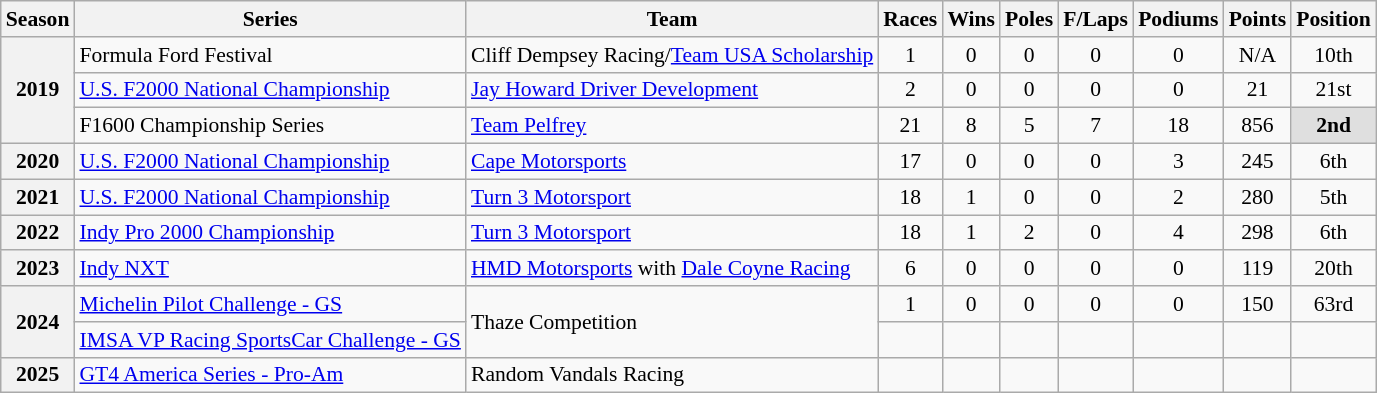<table class="wikitable" style="font-size: 90%; text-align:center">
<tr>
<th>Season</th>
<th>Series</th>
<th>Team</th>
<th>Races</th>
<th>Wins</th>
<th><strong>Poles</strong></th>
<th>F/Laps</th>
<th>Podiums</th>
<th>Points</th>
<th>Position</th>
</tr>
<tr>
<th rowspan="3">2019</th>
<td align="left">Formula Ford Festival</td>
<td align="left">Cliff Dempsey Racing/<a href='#'>Team USA Scholarship</a></td>
<td>1</td>
<td>0</td>
<td>0</td>
<td>0</td>
<td>0</td>
<td>N/A</td>
<td>10th</td>
</tr>
<tr>
<td align="left"><a href='#'>U.S. F2000 National Championship</a></td>
<td align="left"><a href='#'>Jay Howard Driver Development</a></td>
<td>2</td>
<td>0</td>
<td>0</td>
<td>0</td>
<td>0</td>
<td>21</td>
<td>21st</td>
</tr>
<tr>
<td align="left">F1600 Championship Series</td>
<td align="left"><a href='#'>Team Pelfrey</a></td>
<td>21</td>
<td>8</td>
<td>5</td>
<td>7</td>
<td>18</td>
<td>856</td>
<td style="background:#DFDFDF;"><strong>2nd</strong></td>
</tr>
<tr>
<th><strong>2020</strong></th>
<td align="left"><a href='#'>U.S. F2000 National Championship</a></td>
<td align="left"><a href='#'>Cape Motorsports</a></td>
<td>17</td>
<td>0</td>
<td>0</td>
<td>0</td>
<td>3</td>
<td>245</td>
<td>6th</td>
</tr>
<tr>
<th>2021</th>
<td align="left"><a href='#'>U.S. F2000 National Championship</a></td>
<td align="left"><a href='#'>Turn 3 Motorsport</a></td>
<td>18</td>
<td>1</td>
<td>0</td>
<td>0</td>
<td>2</td>
<td>280</td>
<td>5th</td>
</tr>
<tr>
<th>2022</th>
<td align="left"><a href='#'>Indy Pro 2000 Championship</a></td>
<td align="left"><a href='#'>Turn 3 Motorsport</a></td>
<td>18</td>
<td>1</td>
<td>2</td>
<td>0</td>
<td>4</td>
<td>298</td>
<td>6th</td>
</tr>
<tr>
<th>2023</th>
<td align=left><a href='#'>Indy NXT</a></td>
<td align=left><a href='#'>HMD Motorsports</a> with <a href='#'>Dale Coyne Racing</a></td>
<td>6</td>
<td>0</td>
<td>0</td>
<td>0</td>
<td>0</td>
<td>119</td>
<td>20th</td>
</tr>
<tr>
<th rowspan="2">2024</th>
<td align=left><a href='#'>Michelin Pilot Challenge - GS</a></td>
<td rowspan="2" align="left">Thaze Competition</td>
<td>1</td>
<td>0</td>
<td>0</td>
<td>0</td>
<td>0</td>
<td>150</td>
<td>63rd</td>
</tr>
<tr>
<td align=left><a href='#'>IMSA VP Racing SportsCar Challenge - GS</a></td>
<td></td>
<td></td>
<td></td>
<td></td>
<td></td>
<td></td>
<td></td>
</tr>
<tr>
<th>2025</th>
<td align=left><a href='#'>GT4 America Series - Pro-Am</a></td>
<td align=left>Random Vandals Racing</td>
<td></td>
<td></td>
<td></td>
<td></td>
<td></td>
<td></td>
<td></td>
</tr>
</table>
